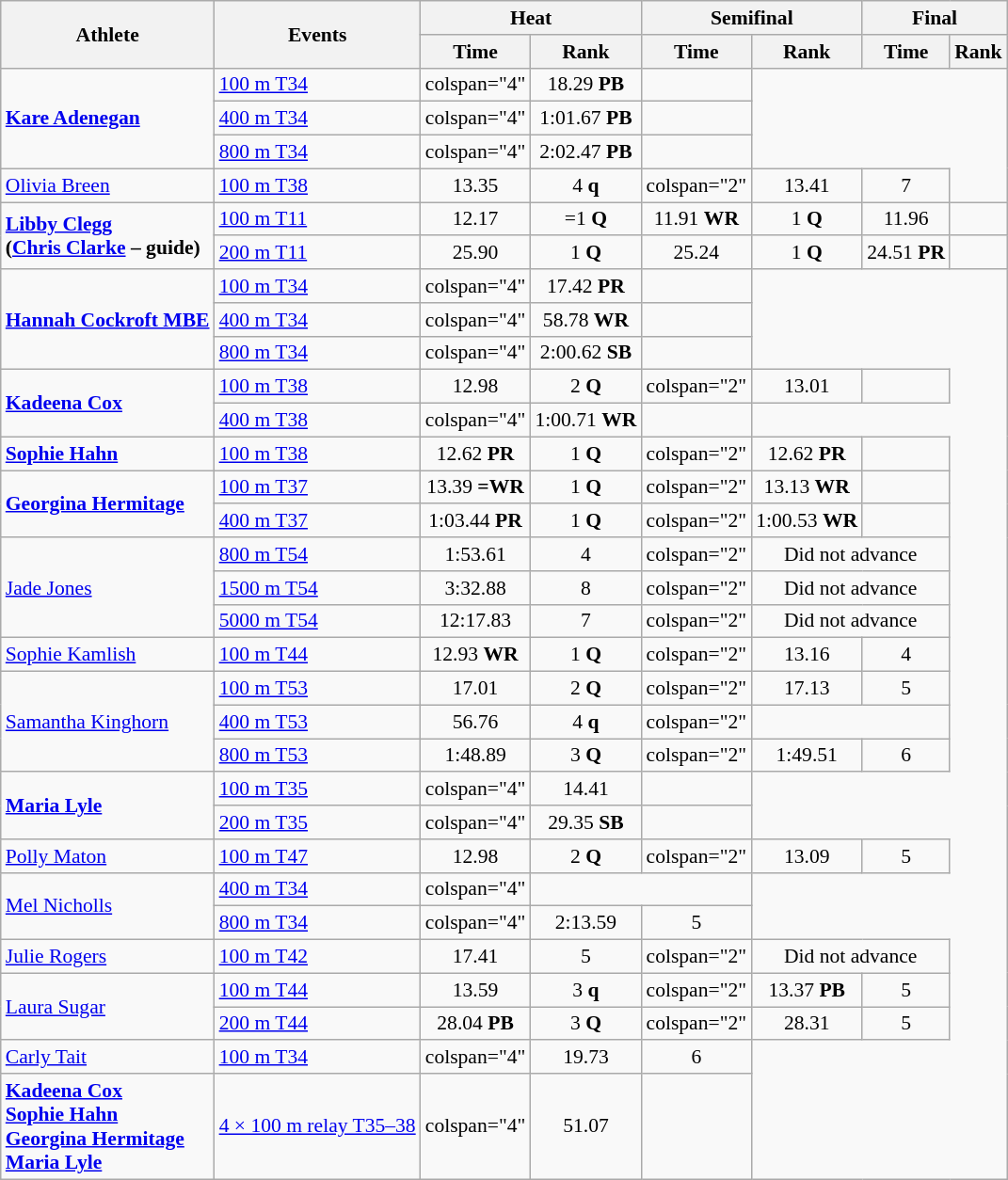<table class=wikitable style="font-size:90%">
<tr>
<th rowspan="2">Athlete</th>
<th rowspan="2">Events</th>
<th colspan="2">Heat</th>
<th colspan="2">Semifinal</th>
<th colspan="2">Final</th>
</tr>
<tr>
<th>Time</th>
<th>Rank</th>
<th>Time</th>
<th>Rank</th>
<th>Time</th>
<th>Rank</th>
</tr>
<tr align=center>
<td style="text-align:left;" rowspan="3"><strong><a href='#'>Kare Adenegan</a></strong></td>
<td align=left><a href='#'>100 m T34</a></td>
<td>colspan="4" </td>
<td>18.29 <strong>PB</strong></td>
<td></td>
</tr>
<tr align=center>
<td align=left><a href='#'>400 m T34</a></td>
<td>colspan="4" </td>
<td>1:01.67 <strong>PB</strong></td>
<td></td>
</tr>
<tr align=center>
<td align=left><a href='#'>800 m T34</a></td>
<td>colspan="4" </td>
<td>2:02.47 <strong>PB</strong></td>
<td></td>
</tr>
<tr align=center>
<td align=left><a href='#'>Olivia Breen</a></td>
<td align=left><a href='#'>100 m T38</a></td>
<td>13.35</td>
<td>4 <strong>q</strong></td>
<td>colspan="2" </td>
<td>13.41</td>
<td>7</td>
</tr>
<tr align=center>
<td style="text-align:left;" rowspan="2"><strong><a href='#'>Libby Clegg</a><br>(<a href='#'>Chris Clarke</a> – guide)</strong></td>
<td align=left><a href='#'>100 m T11</a></td>
<td>12.17</td>
<td>=1 <strong>Q</strong></td>
<td>11.91 <strong>WR</strong></td>
<td>1 <strong>Q</strong></td>
<td>11.96</td>
<td></td>
</tr>
<tr align=center>
<td align=left><a href='#'>200 m T11</a></td>
<td>25.90</td>
<td>1 <strong>Q</strong></td>
<td>25.24</td>
<td>1 <strong>Q</strong></td>
<td>24.51 <strong>PR</strong></td>
<td></td>
</tr>
<tr align=center>
<td style="text-align:left;" rowspan="3"><strong><a href='#'>Hannah Cockroft MBE</a></strong></td>
<td align=left><a href='#'>100 m T34</a></td>
<td>colspan="4" </td>
<td>17.42 <strong>PR</strong></td>
<td></td>
</tr>
<tr align=center>
<td align=left><a href='#'>400 m T34</a></td>
<td>colspan="4" </td>
<td>58.78 <strong>WR</strong></td>
<td></td>
</tr>
<tr align=center>
<td align=left><a href='#'>800 m T34</a></td>
<td>colspan="4" </td>
<td>2:00.62 <strong>SB</strong></td>
<td></td>
</tr>
<tr align=center>
<td style="text-align:left;" rowspan="2"><strong><a href='#'>Kadeena Cox</a></strong></td>
<td align=left><a href='#'>100 m T38</a></td>
<td>12.98</td>
<td>2 <strong>Q</strong></td>
<td>colspan="2" </td>
<td>13.01</td>
<td></td>
</tr>
<tr align=center>
<td align=left><a href='#'>400 m T38</a></td>
<td>colspan="4" </td>
<td>1:00.71 <strong>WR</strong></td>
<td></td>
</tr>
<tr align=center>
<td align=left><strong><a href='#'>Sophie Hahn</a></strong></td>
<td align=left><a href='#'>100 m T38</a></td>
<td>12.62 <strong>PR</strong></td>
<td>1 <strong>Q</strong></td>
<td>colspan="2" </td>
<td>12.62 <strong>PR</strong></td>
<td></td>
</tr>
<tr align=center>
<td style="text-align:left;" rowspan="2"><strong><a href='#'>Georgina Hermitage</a></strong></td>
<td align=left><a href='#'>100 m T37</a></td>
<td>13.39 <strong>=WR</strong></td>
<td>1 <strong>Q</strong></td>
<td>colspan="2" </td>
<td>13.13 <strong>WR</strong></td>
<td></td>
</tr>
<tr align=center>
<td align=left><a href='#'>400 m T37</a></td>
<td>1:03.44 <strong>PR</strong></td>
<td>1 <strong>Q</strong></td>
<td>colspan="2" </td>
<td>1:00.53 <strong>WR</strong></td>
<td></td>
</tr>
<tr align=center>
<td style="text-align:left;" rowspan="3"><a href='#'>Jade Jones</a></td>
<td align=left><a href='#'>800 m T54</a></td>
<td>1:53.61</td>
<td>4</td>
<td>colspan="2" </td>
<td colspan="2">Did not advance</td>
</tr>
<tr align=center>
<td align=left><a href='#'>1500 m T54</a></td>
<td>3:32.88</td>
<td>8</td>
<td>colspan="2" </td>
<td colspan="2">Did not advance</td>
</tr>
<tr align=center>
<td align=left><a href='#'>5000 m T54</a></td>
<td>12:17.83</td>
<td>7</td>
<td>colspan="2" </td>
<td colspan="2">Did not advance</td>
</tr>
<tr align=center>
<td align=left><a href='#'>Sophie Kamlish</a></td>
<td align=left><a href='#'>100 m T44</a></td>
<td>12.93 <strong>WR</strong></td>
<td>1 <strong>Q</strong></td>
<td>colspan="2" </td>
<td>13.16</td>
<td>4</td>
</tr>
<tr align=center>
<td style="text-align:left;" rowspan="3"><a href='#'>Samantha Kinghorn</a></td>
<td align=left><a href='#'>100 m T53</a></td>
<td>17.01</td>
<td>2 <strong>Q</strong></td>
<td>colspan="2" </td>
<td>17.13</td>
<td>5</td>
</tr>
<tr align=center>
<td align=left><a href='#'>400 m T53</a></td>
<td>56.76</td>
<td>4 <strong>q</strong></td>
<td>colspan="2" </td>
<td colspan="2"></td>
</tr>
<tr align=center>
<td align=left><a href='#'>800 m T53</a></td>
<td>1:48.89</td>
<td>3 <strong>Q</strong></td>
<td>colspan="2" </td>
<td>1:49.51</td>
<td>6</td>
</tr>
<tr align=center>
<td style="text-align:left;" rowspan="2"><strong><a href='#'>Maria Lyle</a></strong></td>
<td align=left><a href='#'>100 m T35</a></td>
<td>colspan="4" </td>
<td>14.41</td>
<td></td>
</tr>
<tr align=center>
<td align=left><a href='#'>200 m T35</a></td>
<td>colspan="4" </td>
<td>29.35 <strong>SB</strong></td>
<td></td>
</tr>
<tr align=center>
<td align=left><a href='#'>Polly Maton</a></td>
<td align=left><a href='#'>100 m T47</a></td>
<td>12.98</td>
<td>2 <strong>Q</strong></td>
<td>colspan="2" </td>
<td>13.09</td>
<td>5</td>
</tr>
<tr align=center>
<td style="text-align:left;" rowspan="2"><a href='#'>Mel Nicholls</a></td>
<td align=left><a href='#'>400 m T34</a></td>
<td>colspan="4" </td>
<td colspan="2"></td>
</tr>
<tr align=center>
<td align=left><a href='#'>800 m T34</a></td>
<td>colspan="4" </td>
<td>2:13.59</td>
<td>5</td>
</tr>
<tr align=center>
<td align=left><a href='#'>Julie Rogers</a></td>
<td align=left><a href='#'>100 m T42</a></td>
<td>17.41</td>
<td>5</td>
<td>colspan="2" </td>
<td colspan="2">Did not advance</td>
</tr>
<tr align=center>
<td style="text-align:left;" rowspan="2"><a href='#'>Laura Sugar</a></td>
<td align=left><a href='#'>100 m T44</a></td>
<td>13.59</td>
<td>3 <strong>q</strong></td>
<td>colspan="2" </td>
<td>13.37 <strong>PB</strong></td>
<td>5</td>
</tr>
<tr align=center>
<td align=left><a href='#'>200 m T44</a></td>
<td>28.04 <strong>PB</strong></td>
<td>3 <strong>Q</strong></td>
<td>colspan="2" </td>
<td>28.31</td>
<td>5</td>
</tr>
<tr align=center>
<td align=left><a href='#'>Carly Tait</a></td>
<td align=left><a href='#'>100 m T34</a></td>
<td>colspan="4" </td>
<td>19.73</td>
<td>6</td>
</tr>
<tr align=center>
<td align=left><strong><a href='#'>Kadeena Cox</a><br><a href='#'>Sophie Hahn</a><br><a href='#'>Georgina Hermitage</a><br><a href='#'>Maria Lyle</a></strong></td>
<td align=left><a href='#'>4 × 100 m relay T35–38</a></td>
<td>colspan="4" </td>
<td>51.07</td>
<td></td>
</tr>
</table>
